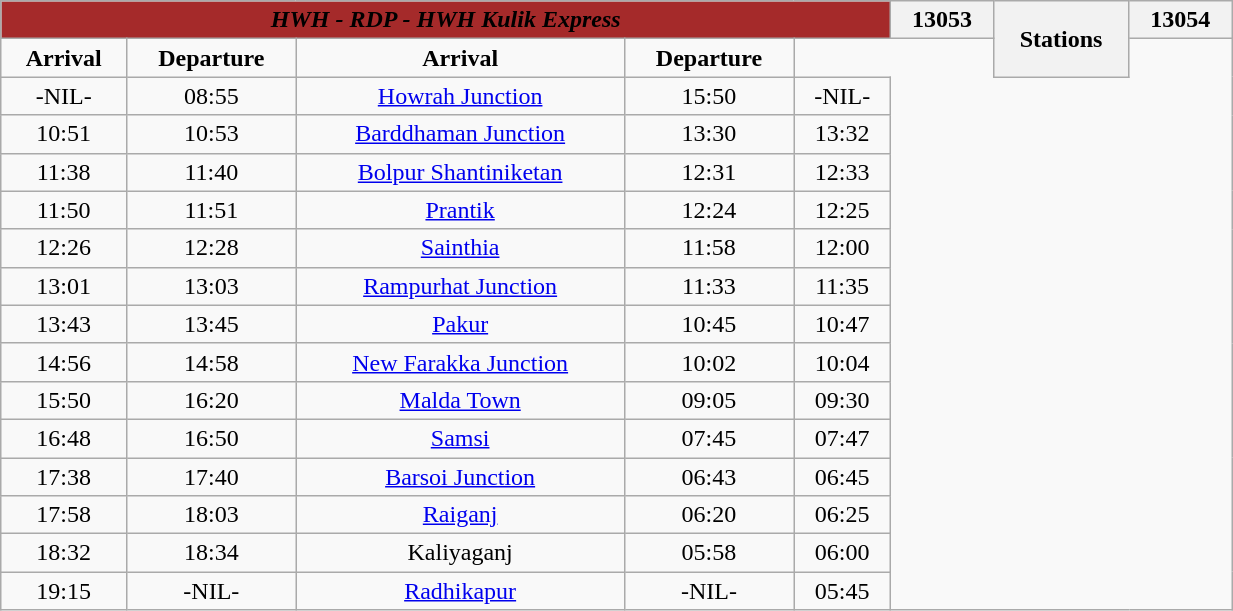<table class="wikitable" width="65%" style="text-align: center;">
<tr>
<th colspan="5" align="center" style="background:brown;"><span><em>HWH - RDP - HWH Kulik Express</em></span></th>
<th colspan="2">13053</th>
<th rowspan="2">Stations</th>
<th colspan="2">13054</th>
</tr>
<tr>
<td><strong>Arrival</strong></td>
<td><strong>Departure</strong></td>
<td><strong>Arrival</strong></td>
<td><strong>Departure</strong></td>
</tr>
<tr>
<td>-NIL-</td>
<td>08:55</td>
<td><a href='#'>Howrah Junction</a></td>
<td>15:50</td>
<td>-NIL-</td>
</tr>
<tr>
<td>10:51</td>
<td>10:53</td>
<td><a href='#'>Barddhaman Junction</a></td>
<td>13:30</td>
<td>13:32</td>
</tr>
<tr>
<td>11:38</td>
<td>11:40</td>
<td><a href='#'>Bolpur Shantiniketan</a></td>
<td>12:31</td>
<td>12:33</td>
</tr>
<tr>
<td>11:50</td>
<td>11:51</td>
<td><a href='#'>Prantik</a></td>
<td>12:24</td>
<td>12:25</td>
</tr>
<tr>
<td>12:26</td>
<td>12:28</td>
<td><a href='#'>Sainthia</a></td>
<td>11:58</td>
<td>12:00</td>
</tr>
<tr>
<td>13:01</td>
<td>13:03</td>
<td><a href='#'>Rampurhat Junction</a></td>
<td>11:33</td>
<td>11:35</td>
</tr>
<tr>
<td>13:43</td>
<td>13:45</td>
<td><a href='#'>Pakur</a></td>
<td>10:45</td>
<td>10:47</td>
</tr>
<tr>
<td>14:56</td>
<td>14:58</td>
<td><a href='#'>New Farakka Junction</a></td>
<td>10:02</td>
<td>10:04</td>
</tr>
<tr>
<td>15:50</td>
<td>16:20</td>
<td><a href='#'>Malda Town</a></td>
<td>09:05</td>
<td>09:30</td>
</tr>
<tr>
<td>16:48</td>
<td>16:50</td>
<td><a href='#'>Samsi</a></td>
<td>07:45</td>
<td>07:47</td>
</tr>
<tr>
<td>17:38</td>
<td>17:40</td>
<td><a href='#'>Barsoi Junction</a></td>
<td>06:43</td>
<td>06:45</td>
</tr>
<tr>
<td>17:58</td>
<td>18:03</td>
<td><a href='#'>Raiganj</a></td>
<td>06:20</td>
<td>06:25</td>
</tr>
<tr>
<td>18:32</td>
<td>18:34</td>
<td Kaliyaganj railway station>Kaliyaganj</td>
<td>05:58</td>
<td>06:00</td>
</tr>
<tr>
<td>19:15</td>
<td>-NIL-</td>
<td><a href='#'>Radhikapur</a></td>
<td>-NIL-</td>
<td>05:45</td>
</tr>
</table>
